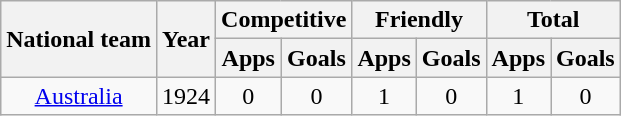<table class="wikitable" style="text-align:center">
<tr>
<th rowspan="2">National team</th>
<th rowspan="2">Year</th>
<th colspan="2">Competitive</th>
<th colspan="2">Friendly</th>
<th colspan="2">Total</th>
</tr>
<tr>
<th>Apps</th>
<th>Goals</th>
<th>Apps</th>
<th>Goals</th>
<th>Apps</th>
<th>Goals</th>
</tr>
<tr>
<td rowspan="2"><a href='#'>Australia</a></td>
<td>1924</td>
<td>0</td>
<td>0</td>
<td>1</td>
<td>0</td>
<td>1</td>
<td>0</td>
</tr>
</table>
